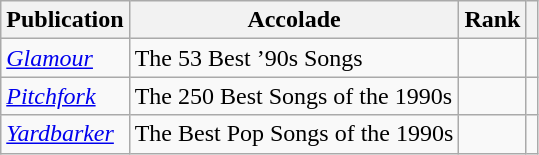<table class="sortable wikitable">
<tr>
<th>Publication</th>
<th>Accolade</th>
<th>Rank</th>
<th class="unsortable"></th>
</tr>
<tr>
<td><em><a href='#'>Glamour</a></em></td>
<td>The 53 Best ’90s Songs</td>
<td></td>
<td></td>
</tr>
<tr>
<td><em><a href='#'>Pitchfork</a></em></td>
<td>The 250 Best Songs of the 1990s</td>
<td></td>
<td></td>
</tr>
<tr>
<td><em><a href='#'>Yardbarker</a></em></td>
<td>The Best Pop Songs of the 1990s</td>
<td></td>
<td></td>
</tr>
</table>
